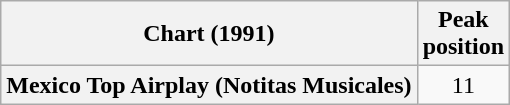<table class="wikitable plainrowheaders" style="text-align:center">
<tr>
<th scope="col">Chart (1991)</th>
<th scope="col">Peak<br>position</th>
</tr>
<tr>
<th scope="row">Mexico Top Airplay (Notitas Musicales)</th>
<td>11</td>
</tr>
</table>
